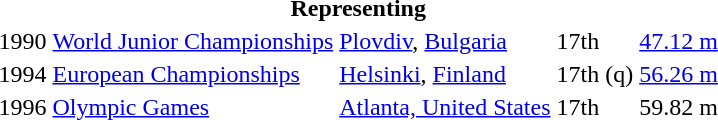<table>
<tr>
<th colspan="5">Representing </th>
</tr>
<tr>
<td>1990</td>
<td><a href='#'>World Junior Championships</a></td>
<td><a href='#'>Plovdiv</a>, <a href='#'>Bulgaria</a></td>
<td>17th</td>
<td><a href='#'>47.12 m</a></td>
</tr>
<tr>
<td>1994</td>
<td><a href='#'>European Championships</a></td>
<td><a href='#'>Helsinki</a>, <a href='#'>Finland</a></td>
<td>17th (q)</td>
<td><a href='#'>56.26 m</a></td>
</tr>
<tr>
<td>1996</td>
<td><a href='#'>Olympic Games</a></td>
<td><a href='#'>Atlanta, United States</a></td>
<td>17th</td>
<td>59.82 m</td>
</tr>
</table>
